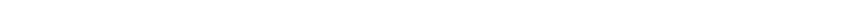<table style="width:60%; text-align:center;">
<tr style="color:white;">
<td style="background:"><strong>31</strong></td>
<td style="background:"><strong>16</strong></td>
<td style="background:"><strong>4</strong></td>
<td style="background:"><strong>3</strong></td>
</tr>
<tr>
<td><span></span></td>
<td><span></span></td>
<td><span></span></td>
<td><span></span></td>
</tr>
</table>
